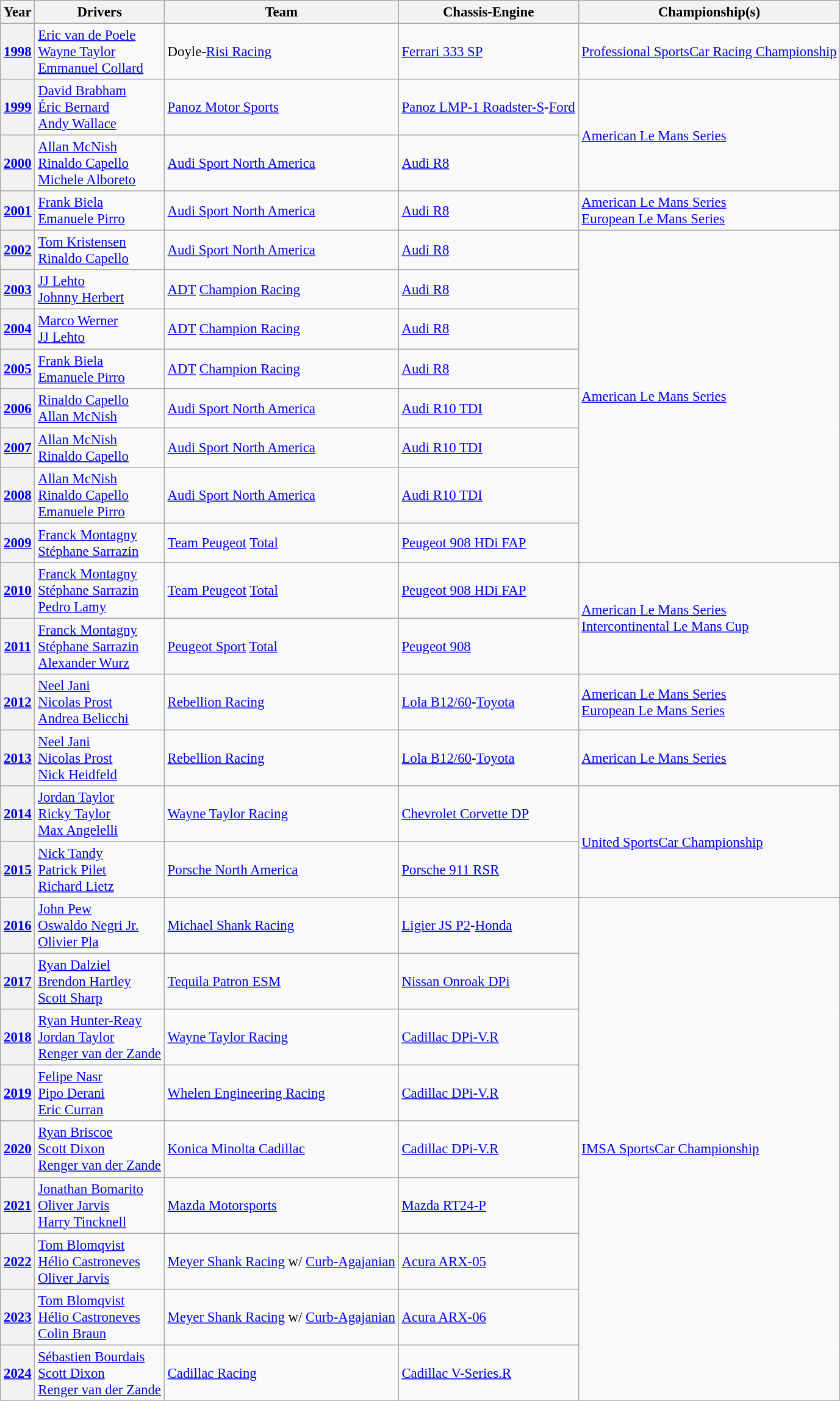<table class="wikitable" style="font-size: 95%;">
<tr>
<th>Year</th>
<th>Drivers</th>
<th>Team</th>
<th>Chassis-Engine</th>
<th>Championship(s)</th>
</tr>
<tr>
<th><a href='#'>1998</a></th>
<td> <a href='#'>Eric van de Poele</a><br> <a href='#'>Wayne Taylor</a><br> <a href='#'>Emmanuel Collard</a></td>
<td> Doyle-<a href='#'>Risi Racing</a></td>
<td><a href='#'>Ferrari 333 SP</a></td>
<td><a href='#'>Professional SportsCar Racing Championship</a></td>
</tr>
<tr>
<th><a href='#'>1999</a></th>
<td> <a href='#'>David Brabham</a><br> <a href='#'>Éric Bernard</a><br> <a href='#'>Andy Wallace</a></td>
<td> <a href='#'>Panoz Motor Sports</a></td>
<td><a href='#'>Panoz LMP-1 Roadster-S</a>-<a href='#'>Ford</a></td>
<td rowspan=2><a href='#'>American Le Mans Series</a></td>
</tr>
<tr>
<th><a href='#'>2000</a></th>
<td> <a href='#'>Allan McNish</a><br> <a href='#'>Rinaldo Capello</a><br> <a href='#'>Michele Alboreto</a></td>
<td> <a href='#'>Audi Sport North America</a></td>
<td><a href='#'>Audi R8</a></td>
</tr>
<tr>
<th><a href='#'>2001</a></th>
<td> <a href='#'>Frank Biela</a><br> <a href='#'>Emanuele Pirro</a></td>
<td> <a href='#'>Audi Sport North America</a></td>
<td><a href='#'>Audi R8</a></td>
<td><a href='#'>American Le Mans Series</a><br><a href='#'>European Le Mans Series</a></td>
</tr>
<tr>
<th><a href='#'>2002</a></th>
<td> <a href='#'>Tom Kristensen</a><br> <a href='#'>Rinaldo Capello</a></td>
<td> <a href='#'>Audi Sport North America</a></td>
<td><a href='#'>Audi R8</a></td>
<td rowspan=8><a href='#'>American Le Mans Series</a></td>
</tr>
<tr>
<th><a href='#'>2003</a></th>
<td> <a href='#'>JJ Lehto</a><br> <a href='#'>Johnny Herbert</a></td>
<td> <a href='#'>ADT</a> <a href='#'>Champion Racing</a></td>
<td><a href='#'>Audi R8</a></td>
</tr>
<tr>
<th><a href='#'>2004</a></th>
<td> <a href='#'>Marco Werner</a><br> <a href='#'>JJ Lehto</a></td>
<td> <a href='#'>ADT</a> <a href='#'>Champion Racing</a></td>
<td><a href='#'>Audi R8</a></td>
</tr>
<tr>
<th><a href='#'>2005</a></th>
<td> <a href='#'>Frank Biela</a><br> <a href='#'>Emanuele Pirro</a></td>
<td> <a href='#'>ADT</a> <a href='#'>Champion Racing</a></td>
<td><a href='#'>Audi R8</a></td>
</tr>
<tr>
<th><a href='#'>2006</a></th>
<td> <a href='#'>Rinaldo Capello</a><br> <a href='#'>Allan McNish</a></td>
<td> <a href='#'>Audi Sport North America</a></td>
<td><a href='#'>Audi R10 TDI</a></td>
</tr>
<tr>
<th><a href='#'>2007</a></th>
<td> <a href='#'>Allan McNish</a><br> <a href='#'>Rinaldo Capello</a></td>
<td> <a href='#'>Audi Sport North America</a></td>
<td><a href='#'>Audi R10 TDI</a></td>
</tr>
<tr>
<th><a href='#'>2008</a></th>
<td> <a href='#'>Allan McNish</a><br> <a href='#'>Rinaldo Capello</a><br> <a href='#'>Emanuele Pirro</a></td>
<td> <a href='#'>Audi Sport North America</a></td>
<td><a href='#'>Audi R10 TDI</a></td>
</tr>
<tr>
<th><a href='#'>2009</a></th>
<td> <a href='#'>Franck Montagny</a><br> <a href='#'>Stéphane Sarrazin</a></td>
<td> <a href='#'>Team Peugeot</a> <a href='#'>Total</a></td>
<td><a href='#'>Peugeot 908 HDi FAP</a></td>
</tr>
<tr>
<th><a href='#'>2010</a></th>
<td> <a href='#'>Franck Montagny</a><br> <a href='#'>Stéphane Sarrazin</a><br> <a href='#'>Pedro Lamy</a></td>
<td> <a href='#'>Team Peugeot</a> <a href='#'>Total</a></td>
<td><a href='#'>Peugeot 908 HDi FAP</a></td>
<td rowspan="2"><a href='#'>American Le Mans Series</a><br><a href='#'>Intercontinental Le Mans Cup</a></td>
</tr>
<tr>
<th><a href='#'>2011</a></th>
<td> <a href='#'>Franck Montagny</a><br> <a href='#'>Stéphane Sarrazin</a><br> <a href='#'>Alexander Wurz</a></td>
<td> <a href='#'>Peugeot Sport</a> <a href='#'>Total</a></td>
<td><a href='#'>Peugeot 908</a></td>
</tr>
<tr>
<th><a href='#'>2012</a></th>
<td> <a href='#'>Neel Jani</a><br> <a href='#'>Nicolas Prost</a><br> <a href='#'>Andrea Belicchi</a></td>
<td> <a href='#'>Rebellion Racing</a></td>
<td><a href='#'>Lola B12/60</a>-<a href='#'>Toyota</a></td>
<td><a href='#'>American Le Mans Series</a><br><a href='#'>European Le Mans Series</a></td>
</tr>
<tr>
<th><a href='#'>2013</a></th>
<td> <a href='#'>Neel Jani</a><br> <a href='#'>Nicolas Prost</a><br> <a href='#'>Nick Heidfeld</a></td>
<td> <a href='#'>Rebellion Racing</a></td>
<td><a href='#'>Lola B12/60</a>-<a href='#'>Toyota</a></td>
<td><a href='#'>American Le Mans Series</a></td>
</tr>
<tr>
<th><a href='#'>2014</a></th>
<td> <a href='#'>Jordan Taylor</a><br> <a href='#'>Ricky Taylor</a><br> <a href='#'>Max Angelelli</a></td>
<td> <a href='#'>Wayne Taylor Racing</a></td>
<td><a href='#'>Chevrolet Corvette DP</a></td>
<td rowspan=2><a href='#'>United SportsCar Championship</a></td>
</tr>
<tr>
<th><a href='#'>2015</a></th>
<td> <a href='#'>Nick Tandy</a><br> <a href='#'>Patrick Pilet</a><br> <a href='#'>Richard Lietz</a></td>
<td> <a href='#'>Porsche North America</a></td>
<td><a href='#'>Porsche 911 RSR</a></td>
</tr>
<tr>
<th><a href='#'>2016</a></th>
<td> <a href='#'>John Pew</a><br> <a href='#'>Oswaldo Negri Jr.</a><br> <a href='#'>Olivier Pla</a></td>
<td> <a href='#'>Michael Shank Racing</a></td>
<td><a href='#'>Ligier JS P2</a>-<a href='#'>Honda</a></td>
<td rowspan="9"><a href='#'>IMSA SportsCar Championship</a></td>
</tr>
<tr>
<th><a href='#'>2017</a></th>
<td> <a href='#'>Ryan Dalziel</a><br> <a href='#'>Brendon Hartley</a><br> <a href='#'>Scott Sharp</a></td>
<td> <a href='#'>Tequila Patron ESM</a></td>
<td><a href='#'>Nissan Onroak DPi</a></td>
</tr>
<tr>
<th><a href='#'>2018</a></th>
<td> <a href='#'>Ryan Hunter-Reay</a><br> <a href='#'>Jordan Taylor</a><br> <a href='#'>Renger van der Zande</a></td>
<td> <a href='#'>Wayne Taylor Racing</a></td>
<td><a href='#'>Cadillac DPi-V.R</a></td>
</tr>
<tr>
<th><a href='#'>2019</a></th>
<td> <a href='#'>Felipe Nasr</a><br> <a href='#'>Pipo Derani</a><br> <a href='#'>Eric Curran</a></td>
<td> <a href='#'>Whelen Engineering Racing</a></td>
<td><a href='#'>Cadillac DPi-V.R</a></td>
</tr>
<tr>
<th><a href='#'>2020</a></th>
<td> <a href='#'>Ryan Briscoe</a><br> <a href='#'>Scott Dixon</a><br> <a href='#'>Renger van der Zande</a></td>
<td> <a href='#'>Konica Minolta Cadillac</a></td>
<td><a href='#'>Cadillac DPi-V.R</a></td>
</tr>
<tr>
<th><a href='#'>2021</a></th>
<td> <a href='#'>Jonathan Bomarito</a><br> <a href='#'>Oliver Jarvis</a><br> <a href='#'>Harry Tincknell</a></td>
<td> <a href='#'>Mazda Motorsports</a></td>
<td><a href='#'>Mazda RT24-P</a></td>
</tr>
<tr>
<th><a href='#'>2022</a></th>
<td> <a href='#'>Tom Blomqvist</a><br> <a href='#'>Hélio Castroneves</a><br> <a href='#'>Oliver Jarvis</a></td>
<td> <a href='#'>Meyer Shank Racing</a> w/ <a href='#'>Curb-Agajanian</a></td>
<td><a href='#'>Acura ARX-05</a></td>
</tr>
<tr>
<th><a href='#'>2023</a></th>
<td> <a href='#'>Tom Blomqvist</a><br> <a href='#'>Hélio Castroneves</a><br> <a href='#'>Colin Braun</a></td>
<td> <a href='#'>Meyer Shank Racing</a> w/ <a href='#'>Curb-Agajanian</a></td>
<td><a href='#'>Acura ARX-06</a></td>
</tr>
<tr>
<th><a href='#'>2024</a></th>
<td> <a href='#'>Sébastien Bourdais</a><br> <a href='#'>Scott Dixon</a><br> <a href='#'>Renger van der Zande</a></td>
<td> <a href='#'>Cadillac Racing</a></td>
<td><a href='#'>Cadillac V-Series.R</a></td>
</tr>
<tr>
</tr>
</table>
